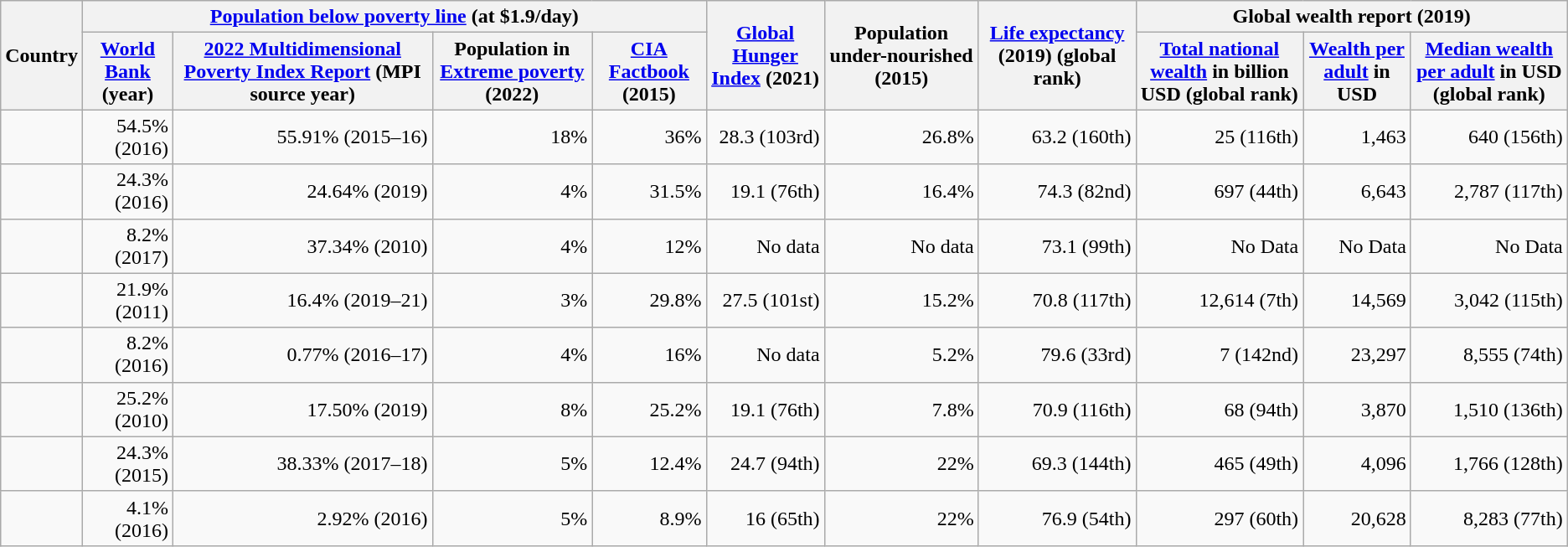<table class="wikitable sortable">
<tr>
<th rowspan="2">Country<br></th>
<th colspan="4"><a href='#'>Population below poverty line</a> (at $1.9/day)</th>
<th rowspan="2"><a href='#'>Global Hunger Index</a> (2021)</th>
<th rowspan="2">Population under-nourished (2015)</th>
<th rowspan="2"><a href='#'>Life expectancy</a> (2019) (global rank)</th>
<th colspan="3">Global wealth report (2019)</th>
</tr>
<tr style="background:#ececec;">
<th><a href='#'>World Bank</a> (year)</th>
<th><a href='#'>2022 Multidimensional Poverty Index Report</a> (MPI source year)</th>
<th>Population in <a href='#'>Extreme poverty</a> (2022)</th>
<th><a href='#'>CIA Factbook</a> (2015)</th>
<th><a href='#'>Total national wealth</a> in billion USD (global rank)</th>
<th><a href='#'>Wealth per adult</a> in USD</th>
<th><a href='#'>Median wealth per adult</a> in USD (global rank)</th>
</tr>
<tr>
<td><strong></strong></td>
<td align="right">54.5% (2016)</td>
<td align="right">55.91% (2015–16)</td>
<td align="right">18%</td>
<td align="right">36%</td>
<td align="right">28.3 (103rd)</td>
<td align="right">26.8%</td>
<td align="right">63.2 (160th)</td>
<td align="right">25 (116th)</td>
<td align="right">1,463</td>
<td align="right">640 (156th)</td>
</tr>
<tr>
<td><strong></strong></td>
<td align="right">24.3% (2016)</td>
<td align="right">24.64% (2019)</td>
<td align="right">4%</td>
<td align="right">31.5%</td>
<td align="right">19.1 (76th)</td>
<td align="right">16.4%</td>
<td align="right">74.3 (82nd)</td>
<td align="right">697 (44th)</td>
<td align="right">6,643</td>
<td align="right">2,787 (117th)</td>
</tr>
<tr>
<td><strong></strong></td>
<td align="right">8.2% (2017)</td>
<td align="right">37.34% (2010)</td>
<td align="right">4%</td>
<td align="right">12%</td>
<td align="right">No data</td>
<td align="right">No data</td>
<td align="right">73.1 (99th)</td>
<td align="right">No Data</td>
<td align="right">No Data</td>
<td align="right">No Data</td>
</tr>
<tr>
<td><strong></strong></td>
<td align="right">21.9% (2011)</td>
<td align="right">16.4% (2019–21)</td>
<td align="right">3%</td>
<td align="right">29.8%</td>
<td align="right">27.5 (101st)</td>
<td align="right">15.2%</td>
<td align="right">70.8 (117th)</td>
<td align="right">12,614 (7th)</td>
<td align="right">14,569</td>
<td align="right">3,042 (115th)</td>
</tr>
<tr>
<td><strong></strong></td>
<td align="right">8.2% (2016)</td>
<td align="right">0.77% (2016–17)</td>
<td align="right">4%</td>
<td align="right">16%</td>
<td align="right">No data</td>
<td align="right">5.2%</td>
<td align="right">79.6 (33rd)</td>
<td align="right">7 (142nd)</td>
<td align="right">23,297</td>
<td align="right">8,555 (74th)</td>
</tr>
<tr>
<td><strong></strong></td>
<td align="right">25.2% (2010)</td>
<td align="right">17.50% (2019)</td>
<td align="right">8%</td>
<td align="right">25.2%</td>
<td align="right">19.1 (76th)</td>
<td align="right">7.8%</td>
<td align="right">70.9 (116th)</td>
<td align="right">68 (94th)</td>
<td align="right">3,870</td>
<td align="right">1,510 (136th)</td>
</tr>
<tr>
<td><strong></strong></td>
<td align="right">24.3% (2015)</td>
<td align="right">38.33% (2017–18)</td>
<td align="right">5%</td>
<td align="right">12.4%</td>
<td align="right">24.7 (94th)</td>
<td align="right">22%</td>
<td align="right">69.3 (144th)</td>
<td align="right">465 (49th)</td>
<td align="right">4,096</td>
<td align="right">1,766 (128th)</td>
</tr>
<tr>
<td><strong></strong></td>
<td align="right">4.1% (2016)</td>
<td align="right">2.92% (2016)</td>
<td align="right">5%</td>
<td align="right">8.9%</td>
<td align="right">16 (65th)</td>
<td align="right">22%</td>
<td align="right">76.9 (54th)</td>
<td align="right">297 (60th)</td>
<td align="right">20,628</td>
<td align="right">8,283 (77th)</td>
</tr>
</table>
